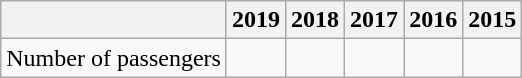<table class="wikitable">
<tr>
<th></th>
<th>2019</th>
<th>2018</th>
<th>2017</th>
<th>2016</th>
<th>2015</th>
</tr>
<tr>
<td>Number of passengers</td>
<td></td>
<td></td>
<td></td>
<td></td>
<td></td>
</tr>
</table>
